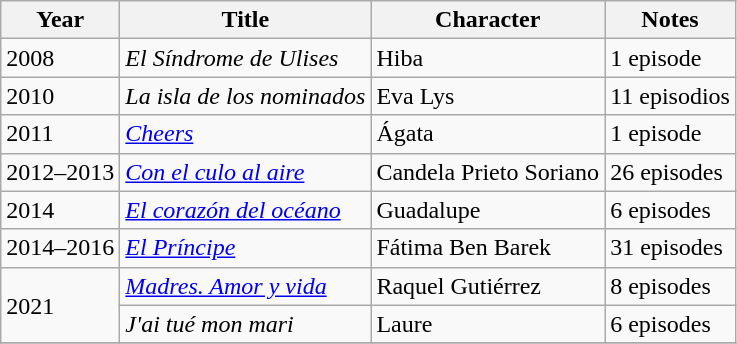<table class="wikitable">
<tr>
<th>Year</th>
<th>Title</th>
<th>Character</th>
<th>Notes</th>
</tr>
<tr>
<td>2008</td>
<td><em>El Síndrome de Ulises</em></td>
<td>Hiba</td>
<td>1 episode</td>
</tr>
<tr>
<td>2010</td>
<td><em>La isla de los nominados</em></td>
<td>Eva Lys</td>
<td>11 episodios</td>
</tr>
<tr>
<td>2011</td>
<td><em><a href='#'>Cheers</a></em></td>
<td>Ágata</td>
<td>1 episode</td>
</tr>
<tr>
<td>2012–2013</td>
<td><em><a href='#'>Con el culo al aire</a></em></td>
<td>Candela Prieto Soriano</td>
<td>26 episodes</td>
</tr>
<tr>
<td>2014</td>
<td><em><a href='#'>El corazón del océano</a></em></td>
<td>Guadalupe</td>
<td>6 episodes</td>
</tr>
<tr>
<td>2014–2016</td>
<td><em><a href='#'>El Príncipe</a></em></td>
<td>Fátima Ben Barek</td>
<td>31 episodes</td>
</tr>
<tr>
<td rowspan="2">2021</td>
<td><em><a href='#'>Madres. Amor y vida</a></em></td>
<td>Raquel Gutiérrez</td>
<td>8 episodes</td>
</tr>
<tr>
<td><em>J'ai tué mon mari</em></td>
<td>Laure</td>
<td>6 episodes</td>
</tr>
<tr>
</tr>
</table>
